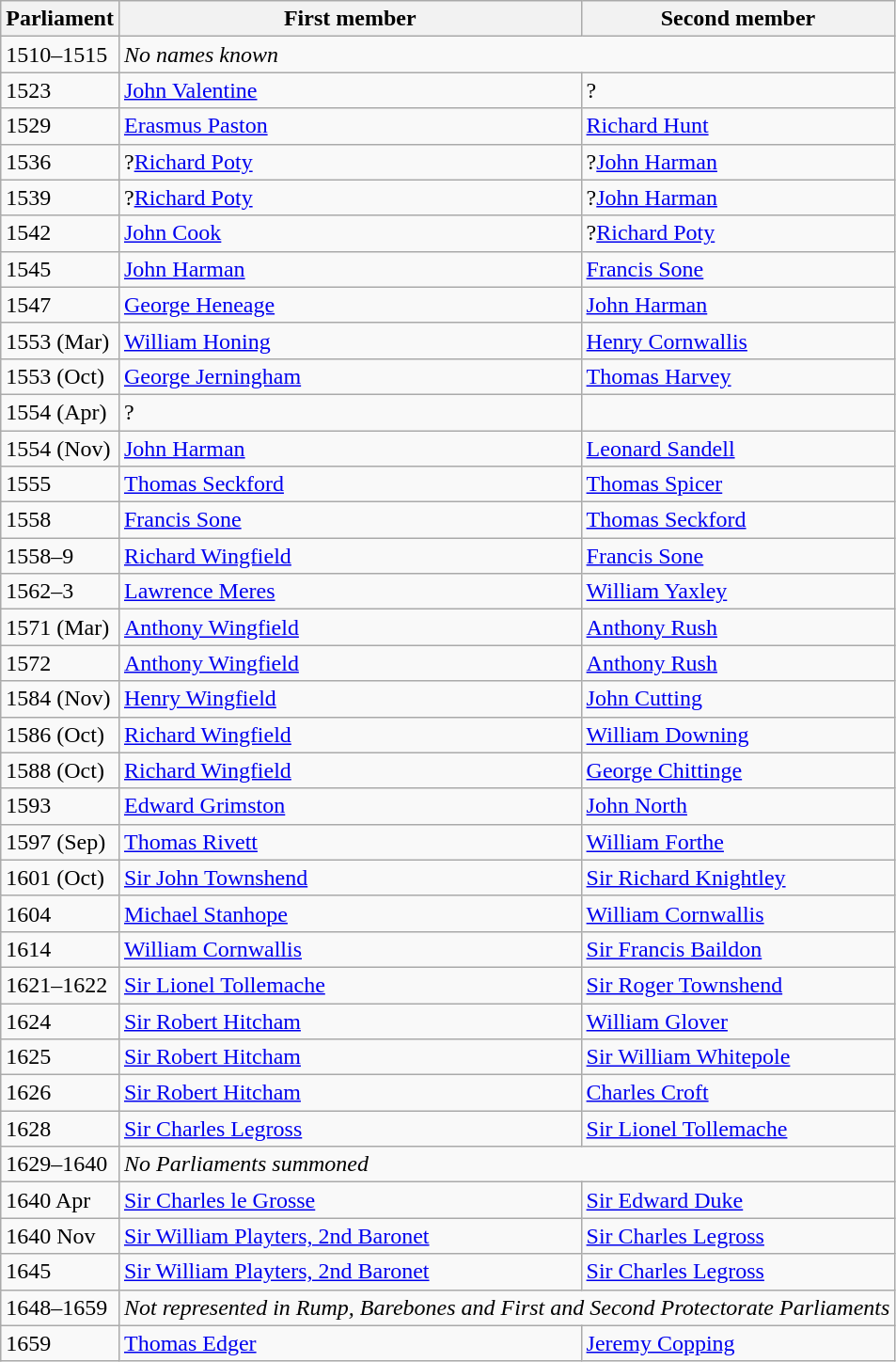<table class="wikitable">
<tr>
<th>Parliament</th>
<th>First member</th>
<th>Second member</th>
</tr>
<tr>
<td>1510–1515</td>
<td colspan = "2"><em>No names known</em></td>
</tr>
<tr>
<td>1523</td>
<td><a href='#'>John Valentine</a></td>
<td>?</td>
</tr>
<tr>
<td>1529</td>
<td><a href='#'>Erasmus Paston</a></td>
<td><a href='#'>Richard Hunt</a></td>
</tr>
<tr>
<td>1536</td>
<td>?<a href='#'>Richard Poty</a></td>
<td>?<a href='#'>John Harman</a></td>
</tr>
<tr>
<td>1539</td>
<td>?<a href='#'>Richard Poty</a></td>
<td>?<a href='#'>John Harman</a></td>
</tr>
<tr>
<td>1542</td>
<td><a href='#'>John Cook</a></td>
<td>?<a href='#'>Richard Poty</a></td>
</tr>
<tr>
<td>1545</td>
<td><a href='#'>John Harman</a></td>
<td><a href='#'>Francis Sone</a></td>
</tr>
<tr>
<td>1547</td>
<td><a href='#'>George Heneage</a></td>
<td><a href='#'>John Harman</a></td>
</tr>
<tr>
<td>1553 (Mar)</td>
<td><a href='#'>William Honing</a></td>
<td><a href='#'>Henry Cornwallis</a></td>
</tr>
<tr>
<td>1553 (Oct)</td>
<td><a href='#'>George Jerningham</a></td>
<td><a href='#'>Thomas Harvey</a></td>
</tr>
<tr>
<td>1554 (Apr)</td>
<td>?</td>
</tr>
<tr>
<td>1554 (Nov)</td>
<td><a href='#'>John Harman</a></td>
<td><a href='#'>Leonard Sandell</a></td>
</tr>
<tr>
<td>1555</td>
<td><a href='#'>Thomas Seckford</a></td>
<td><a href='#'>Thomas Spicer</a></td>
</tr>
<tr>
<td>1558</td>
<td><a href='#'>Francis Sone</a></td>
<td><a href='#'>Thomas Seckford</a></td>
</tr>
<tr>
<td>1558–9</td>
<td><a href='#'>Richard Wingfield</a></td>
<td><a href='#'>Francis Sone</a></td>
</tr>
<tr>
<td>1562–3</td>
<td><a href='#'>Lawrence Meres</a></td>
<td><a href='#'>William Yaxley</a></td>
</tr>
<tr>
<td>1571 (Mar)</td>
<td><a href='#'>Anthony Wingfield</a></td>
<td><a href='#'>Anthony Rush</a></td>
</tr>
<tr>
<td>1572</td>
<td><a href='#'>Anthony Wingfield</a></td>
<td><a href='#'>Anthony Rush</a></td>
</tr>
<tr>
<td>1584 (Nov)</td>
<td><a href='#'>Henry Wingfield</a></td>
<td><a href='#'>John Cutting</a></td>
</tr>
<tr>
<td>1586 (Oct)</td>
<td><a href='#'>Richard Wingfield</a></td>
<td><a href='#'>William Downing</a></td>
</tr>
<tr>
<td>1588 (Oct)</td>
<td><a href='#'>Richard Wingfield</a></td>
<td><a href='#'>George Chittinge</a></td>
</tr>
<tr>
<td>1593</td>
<td><a href='#'>Edward Grimston</a></td>
<td><a href='#'>John North</a></td>
</tr>
<tr>
<td>1597 (Sep)</td>
<td><a href='#'>Thomas Rivett</a></td>
<td><a href='#'>William Forthe</a></td>
</tr>
<tr>
<td>1601 (Oct)</td>
<td><a href='#'>Sir John Townshend</a></td>
<td><a href='#'>Sir Richard Knightley</a></td>
</tr>
<tr>
<td>1604</td>
<td><a href='#'>Michael Stanhope</a></td>
<td><a href='#'>William Cornwallis</a></td>
</tr>
<tr>
<td>1614</td>
<td><a href='#'>William Cornwallis</a></td>
<td><a href='#'>Sir Francis Baildon</a></td>
</tr>
<tr>
<td>1621–1622</td>
<td><a href='#'>Sir Lionel Tollemache</a></td>
<td><a href='#'>Sir Roger Townshend</a></td>
</tr>
<tr>
<td>1624</td>
<td><a href='#'>Sir Robert Hitcham</a></td>
<td><a href='#'>William Glover</a></td>
</tr>
<tr>
<td>1625</td>
<td><a href='#'>Sir Robert Hitcham</a></td>
<td><a href='#'>Sir William Whitepole</a></td>
</tr>
<tr>
<td>1626</td>
<td><a href='#'>Sir Robert Hitcham</a></td>
<td><a href='#'>Charles Croft</a></td>
</tr>
<tr>
<td>1628</td>
<td><a href='#'>Sir Charles Legross</a></td>
<td><a href='#'>Sir Lionel Tollemache</a></td>
</tr>
<tr>
<td>1629–1640</td>
<td colspan = "2"><em>No Parliaments summoned</em></td>
</tr>
<tr>
<td>1640 Apr</td>
<td><a href='#'>Sir Charles le Grosse</a></td>
<td><a href='#'>Sir Edward Duke</a></td>
</tr>
<tr>
<td>1640 Nov</td>
<td><a href='#'>Sir William Playters, 2nd Baronet</a></td>
<td><a href='#'>Sir Charles Legross</a></td>
</tr>
<tr>
<td>1645</td>
<td><a href='#'>Sir William Playters, 2nd Baronet</a></td>
<td><a href='#'>Sir Charles Legross</a></td>
</tr>
<tr>
<td>1648–1659</td>
<td colspan = "2"><em>Not represented in Rump, Barebones and First and Second Protectorate Parliaments</em></td>
</tr>
<tr>
<td>1659</td>
<td><a href='#'>Thomas Edger</a></td>
<td><a href='#'>Jeremy Copping</a></td>
</tr>
</table>
